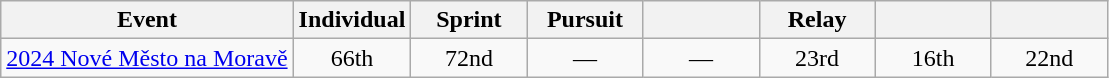<table class="wikitable" style="text-align: center;">
<tr ">
<th>Event</th>
<th style="width:70px;">Individual</th>
<th style="width:70px;">Sprint</th>
<th style="width:70px;">Pursuit</th>
<th style="width:70px;"></th>
<th style="width:70px;">Relay</th>
<th style="width:70px;"></th>
<th style="width:70px;"></th>
</tr>
<tr>
<td align=left> <a href='#'>2024 Nové Město na Moravě</a></td>
<td>66th</td>
<td>72nd</td>
<td>—</td>
<td>—</td>
<td>23rd</td>
<td>16th</td>
<td>22nd</td>
</tr>
</table>
